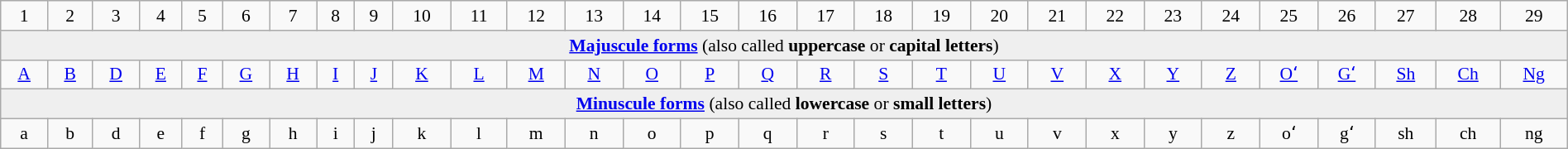<table class="wikitable" style="border-collapse:collapse; text-align: center; font-size: 90%; width: 100%;">
<tr>
<td>1</td>
<td>2</td>
<td>3</td>
<td>4</td>
<td>5</td>
<td>6</td>
<td>7</td>
<td>8</td>
<td>9</td>
<td>10</td>
<td>11</td>
<td>12</td>
<td>13</td>
<td>14</td>
<td>15</td>
<td>16</td>
<td>17</td>
<td>18</td>
<td>19</td>
<td>20</td>
<td>21</td>
<td>22</td>
<td>23</td>
<td>24</td>
<td>25</td>
<td>26</td>
<td>27</td>
<td>28</td>
<td>29</td>
</tr>
<tr>
<td bgcolor="#EFEFEF" colspan="29"><strong><a href='#'>Majuscule forms</a></strong> (also called <strong>uppercase</strong> or <strong>capital letters</strong>)</td>
</tr>
<tr>
<td><a href='#'>A</a></td>
<td><a href='#'>B</a></td>
<td><a href='#'>D</a></td>
<td><a href='#'>E</a></td>
<td><a href='#'>F</a></td>
<td><a href='#'>G</a></td>
<td><a href='#'>H</a></td>
<td><a href='#'>I</a></td>
<td><a href='#'>J</a></td>
<td><a href='#'>K</a></td>
<td><a href='#'>L</a></td>
<td><a href='#'>M</a></td>
<td><a href='#'>N</a></td>
<td><a href='#'>O</a></td>
<td><a href='#'>P</a></td>
<td><a href='#'>Q</a></td>
<td><a href='#'>R</a></td>
<td><a href='#'>S</a></td>
<td><a href='#'>T</a></td>
<td><a href='#'>U</a></td>
<td><a href='#'>V</a></td>
<td><a href='#'>X</a></td>
<td><a href='#'>Y</a></td>
<td><a href='#'>Z</a></td>
<td><a href='#'>Oʻ</a></td>
<td><a href='#'>Gʻ</a></td>
<td><a href='#'>Sh</a></td>
<td><a href='#'>Ch</a></td>
<td><a href='#'>Ng</a></td>
</tr>
<tr>
<td bgcolor="#EFEFEF" colspan="29"><strong><a href='#'>Minuscule forms</a></strong> (also called <strong>lowercase</strong> or <strong>small letters</strong>)</td>
</tr>
<tr>
<td>a</td>
<td>b</td>
<td>d</td>
<td>e</td>
<td>f</td>
<td>g</td>
<td>h</td>
<td>i</td>
<td>j</td>
<td>k</td>
<td>l</td>
<td>m</td>
<td>n</td>
<td>o</td>
<td>p</td>
<td>q</td>
<td>r</td>
<td>s</td>
<td>t</td>
<td>u</td>
<td>v</td>
<td>x</td>
<td>y</td>
<td>z</td>
<td>oʻ</td>
<td>gʻ</td>
<td>sh</td>
<td>ch</td>
<td>ng</td>
</tr>
</table>
